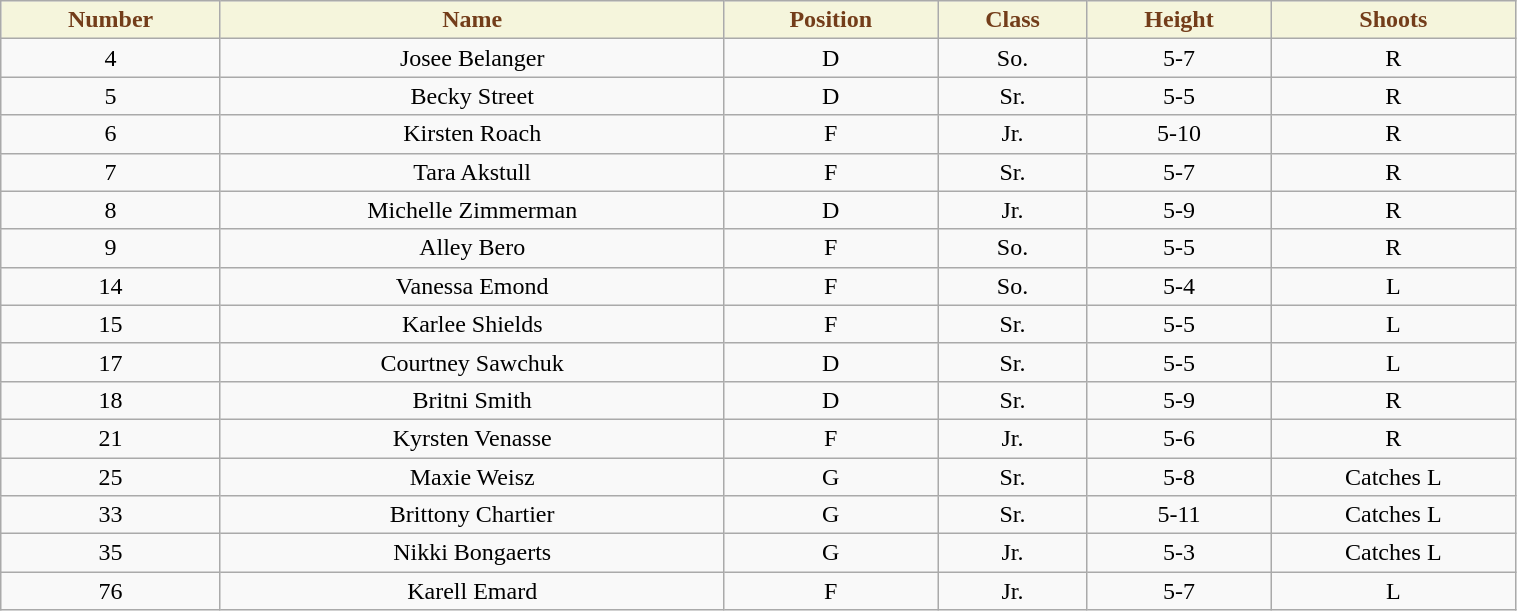<table class="wikitable" style="width:80%;">
<tr style="text-align:center; background:beige; color:#733d1a;">
<td><strong>Number</strong></td>
<td><strong>Name</strong></td>
<td><strong>Position</strong></td>
<td><strong>Class</strong></td>
<td><strong>Height</strong></td>
<td><strong>Shoots</strong></td>
</tr>
<tr style="text-align:center;" bgcolor="">
<td>4</td>
<td>Josee Belanger</td>
<td>D</td>
<td>So.</td>
<td>5-7</td>
<td>R</td>
</tr>
<tr style="text-align:center;" bgcolor="">
<td>5</td>
<td>Becky Street</td>
<td>D</td>
<td>Sr.</td>
<td>5-5</td>
<td>R</td>
</tr>
<tr style="text-align:center;" bgcolor="">
<td>6</td>
<td>Kirsten Roach</td>
<td>F</td>
<td>Jr.</td>
<td>5-10</td>
<td>R</td>
</tr>
<tr style="text-align:center;" bgcolor="">
<td>7</td>
<td>Tara Akstull</td>
<td>F</td>
<td>Sr.</td>
<td>5-7</td>
<td>R</td>
</tr>
<tr style="text-align:center;" bgcolor="">
<td>8</td>
<td>Michelle Zimmerman</td>
<td>D</td>
<td>Jr.</td>
<td>5-9</td>
<td>R</td>
</tr>
<tr style="text-align:center;" bgcolor="">
<td>9</td>
<td>Alley Bero</td>
<td>F</td>
<td>So.</td>
<td>5-5</td>
<td>R</td>
</tr>
<tr style="text-align:center;" bgcolor="">
<td>14</td>
<td>Vanessa Emond</td>
<td>F</td>
<td>So.</td>
<td>5-4</td>
<td>L</td>
</tr>
<tr style="text-align:center;" bgcolor="">
<td>15</td>
<td>Karlee Shields</td>
<td>F</td>
<td>Sr.</td>
<td>5-5</td>
<td>L</td>
</tr>
<tr style="text-align:center;" bgcolor="">
<td>17</td>
<td>Courtney Sawchuk</td>
<td>D</td>
<td>Sr.</td>
<td>5-5</td>
<td>L</td>
</tr>
<tr style="text-align:center;" bgcolor="">
<td>18</td>
<td>Britni Smith</td>
<td>D</td>
<td>Sr.</td>
<td>5-9</td>
<td>R</td>
</tr>
<tr style="text-align:center;" bgcolor="">
<td>21</td>
<td>Kyrsten Venasse</td>
<td>F</td>
<td>Jr.</td>
<td>5-6</td>
<td>R</td>
</tr>
<tr style="text-align:center;" bgcolor="">
<td>25</td>
<td>Maxie Weisz</td>
<td>G</td>
<td>Sr.</td>
<td>5-8</td>
<td>Catches L</td>
</tr>
<tr style="text-align:center;" bgcolor="">
<td>33</td>
<td>Brittony Chartier</td>
<td>G</td>
<td>Sr.</td>
<td>5-11</td>
<td>Catches L</td>
</tr>
<tr style="text-align:center;" bgcolor="">
<td>35</td>
<td>Nikki Bongaerts</td>
<td>G</td>
<td>Jr.</td>
<td>5-3</td>
<td>Catches L</td>
</tr>
<tr style="text-align:center;" bgcolor="">
<td>76</td>
<td>Karell Emard</td>
<td>F</td>
<td>Jr.</td>
<td>5-7</td>
<td>L</td>
</tr>
</table>
